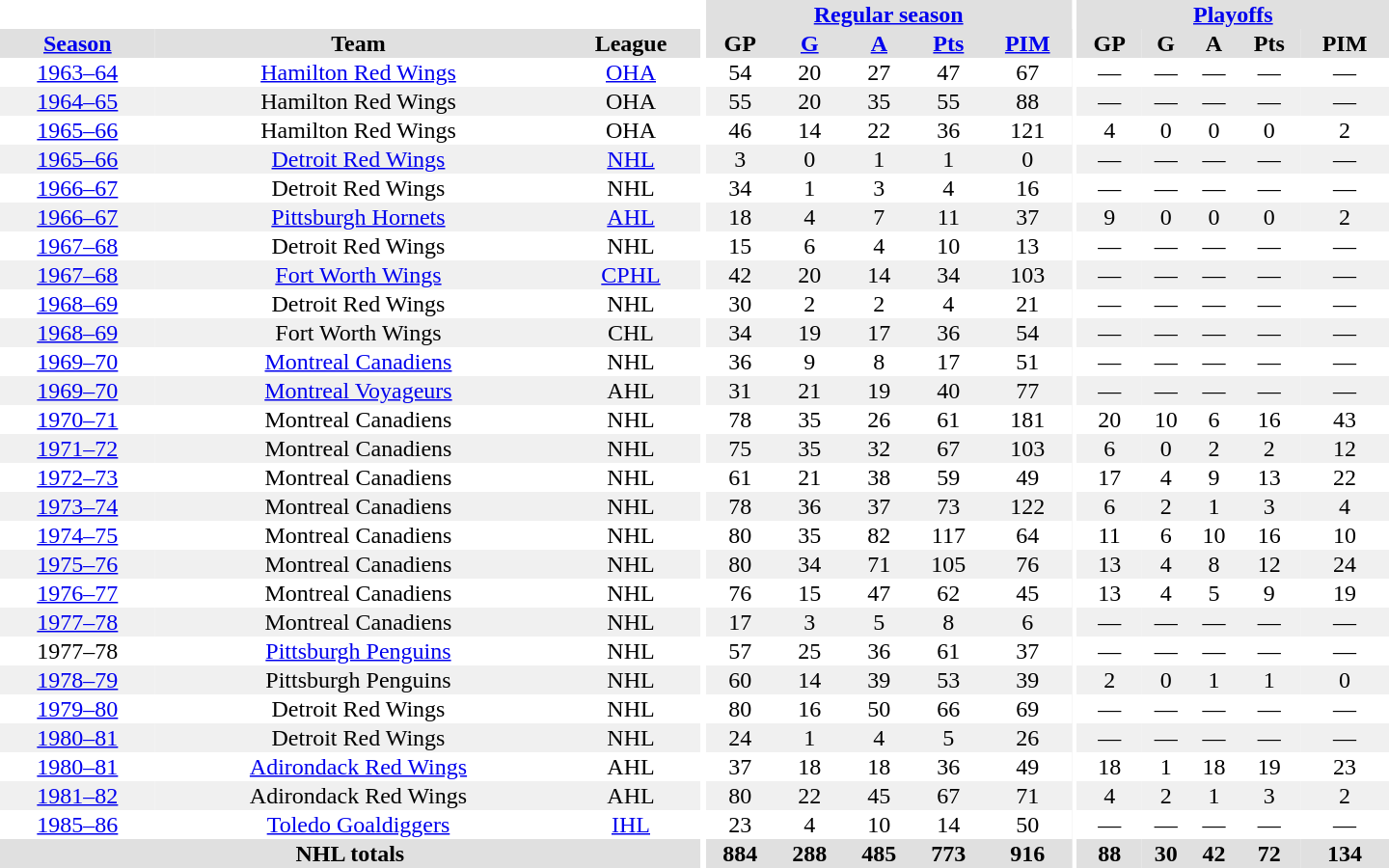<table border="0" cellpadding="1" cellspacing="0" style="text-align:center; width:60em">
<tr bgcolor="#e0e0e0">
<th colspan="3" bgcolor="#ffffff"></th>
<th rowspan="100" bgcolor="#ffffff"></th>
<th colspan="5"><a href='#'>Regular season</a></th>
<th rowspan="100" bgcolor="#ffffff"></th>
<th colspan="5"><a href='#'>Playoffs</a></th>
</tr>
<tr bgcolor="#e0e0e0">
<th><a href='#'>Season</a></th>
<th>Team</th>
<th>League</th>
<th>GP</th>
<th><a href='#'>G</a></th>
<th><a href='#'>A</a></th>
<th><a href='#'>Pts</a></th>
<th><a href='#'>PIM</a></th>
<th>GP</th>
<th>G</th>
<th>A</th>
<th>Pts</th>
<th>PIM</th>
</tr>
<tr>
<td><a href='#'>1963–64</a></td>
<td><a href='#'>Hamilton Red Wings</a></td>
<td><a href='#'>OHA</a></td>
<td>54</td>
<td>20</td>
<td>27</td>
<td>47</td>
<td>67</td>
<td>—</td>
<td>—</td>
<td>—</td>
<td>—</td>
<td>—</td>
</tr>
<tr bgcolor="#f0f0f0">
<td><a href='#'>1964–65</a></td>
<td>Hamilton Red Wings</td>
<td>OHA</td>
<td>55</td>
<td>20</td>
<td>35</td>
<td>55</td>
<td>88</td>
<td>—</td>
<td>—</td>
<td>—</td>
<td>—</td>
<td>—</td>
</tr>
<tr>
<td><a href='#'>1965–66</a></td>
<td>Hamilton Red Wings</td>
<td>OHA</td>
<td>46</td>
<td>14</td>
<td>22</td>
<td>36</td>
<td>121</td>
<td>4</td>
<td>0</td>
<td>0</td>
<td>0</td>
<td>2</td>
</tr>
<tr bgcolor="#f0f0f0">
<td><a href='#'>1965–66</a></td>
<td><a href='#'>Detroit Red Wings</a></td>
<td><a href='#'>NHL</a></td>
<td>3</td>
<td>0</td>
<td>1</td>
<td>1</td>
<td>0</td>
<td>—</td>
<td>—</td>
<td>—</td>
<td>—</td>
<td>—</td>
</tr>
<tr>
<td><a href='#'>1966–67</a></td>
<td>Detroit Red Wings</td>
<td>NHL</td>
<td>34</td>
<td>1</td>
<td>3</td>
<td>4</td>
<td>16</td>
<td>—</td>
<td>—</td>
<td>—</td>
<td>—</td>
<td>—</td>
</tr>
<tr bgcolor="#f0f0f0">
<td><a href='#'>1966–67</a></td>
<td><a href='#'>Pittsburgh Hornets</a></td>
<td><a href='#'>AHL</a></td>
<td>18</td>
<td>4</td>
<td>7</td>
<td>11</td>
<td>37</td>
<td>9</td>
<td>0</td>
<td>0</td>
<td>0</td>
<td>2</td>
</tr>
<tr>
<td><a href='#'>1967–68</a></td>
<td>Detroit Red Wings</td>
<td>NHL</td>
<td>15</td>
<td>6</td>
<td>4</td>
<td>10</td>
<td>13</td>
<td>—</td>
<td>—</td>
<td>—</td>
<td>—</td>
<td>—</td>
</tr>
<tr bgcolor="#f0f0f0">
<td><a href='#'>1967–68</a></td>
<td><a href='#'>Fort Worth Wings</a></td>
<td><a href='#'>CPHL</a></td>
<td>42</td>
<td>20</td>
<td>14</td>
<td>34</td>
<td>103</td>
<td>—</td>
<td>—</td>
<td>—</td>
<td>—</td>
<td>—</td>
</tr>
<tr>
<td><a href='#'>1968–69</a></td>
<td>Detroit Red Wings</td>
<td>NHL</td>
<td>30</td>
<td>2</td>
<td>2</td>
<td>4</td>
<td>21</td>
<td>—</td>
<td>—</td>
<td>—</td>
<td>—</td>
<td>—</td>
</tr>
<tr bgcolor="#f0f0f0">
<td><a href='#'>1968–69</a></td>
<td>Fort Worth Wings</td>
<td>CHL</td>
<td>34</td>
<td>19</td>
<td>17</td>
<td>36</td>
<td>54</td>
<td>—</td>
<td>—</td>
<td>—</td>
<td>—</td>
<td>—</td>
</tr>
<tr>
<td><a href='#'>1969–70</a></td>
<td><a href='#'>Montreal Canadiens</a></td>
<td>NHL</td>
<td>36</td>
<td>9</td>
<td>8</td>
<td>17</td>
<td>51</td>
<td>—</td>
<td>—</td>
<td>—</td>
<td>—</td>
<td>—</td>
</tr>
<tr bgcolor="#f0f0f0">
<td><a href='#'>1969–70</a></td>
<td><a href='#'>Montreal Voyageurs</a></td>
<td>AHL</td>
<td>31</td>
<td>21</td>
<td>19</td>
<td>40</td>
<td>77</td>
<td>—</td>
<td>—</td>
<td>—</td>
<td>—</td>
<td>—</td>
</tr>
<tr>
<td><a href='#'>1970–71</a></td>
<td>Montreal Canadiens</td>
<td>NHL</td>
<td>78</td>
<td>35</td>
<td>26</td>
<td>61</td>
<td>181</td>
<td>20</td>
<td>10</td>
<td>6</td>
<td>16</td>
<td>43</td>
</tr>
<tr bgcolor="#f0f0f0">
<td><a href='#'>1971–72</a></td>
<td>Montreal Canadiens</td>
<td>NHL</td>
<td>75</td>
<td>35</td>
<td>32</td>
<td>67</td>
<td>103</td>
<td>6</td>
<td>0</td>
<td>2</td>
<td>2</td>
<td>12</td>
</tr>
<tr>
<td><a href='#'>1972–73</a></td>
<td>Montreal Canadiens</td>
<td>NHL</td>
<td>61</td>
<td>21</td>
<td>38</td>
<td>59</td>
<td>49</td>
<td>17</td>
<td>4</td>
<td>9</td>
<td>13</td>
<td>22</td>
</tr>
<tr bgcolor="#f0f0f0">
<td><a href='#'>1973–74</a></td>
<td>Montreal Canadiens</td>
<td>NHL</td>
<td>78</td>
<td>36</td>
<td>37</td>
<td>73</td>
<td>122</td>
<td>6</td>
<td>2</td>
<td>1</td>
<td>3</td>
<td>4</td>
</tr>
<tr>
<td><a href='#'>1974–75</a></td>
<td>Montreal Canadiens</td>
<td>NHL</td>
<td>80</td>
<td>35</td>
<td>82</td>
<td>117</td>
<td>64</td>
<td>11</td>
<td>6</td>
<td>10</td>
<td>16</td>
<td>10</td>
</tr>
<tr bgcolor="#f0f0f0">
<td><a href='#'>1975–76</a></td>
<td>Montreal Canadiens</td>
<td>NHL</td>
<td>80</td>
<td>34</td>
<td>71</td>
<td>105</td>
<td>76</td>
<td>13</td>
<td>4</td>
<td>8</td>
<td>12</td>
<td>24</td>
</tr>
<tr>
<td><a href='#'>1976–77</a></td>
<td>Montreal Canadiens</td>
<td>NHL</td>
<td>76</td>
<td>15</td>
<td>47</td>
<td>62</td>
<td>45</td>
<td>13</td>
<td>4</td>
<td>5</td>
<td>9</td>
<td>19</td>
</tr>
<tr bgcolor="#f0f0f0">
<td><a href='#'>1977–78</a></td>
<td>Montreal Canadiens</td>
<td>NHL</td>
<td>17</td>
<td>3</td>
<td>5</td>
<td>8</td>
<td>6</td>
<td>—</td>
<td>—</td>
<td>—</td>
<td>—</td>
<td>—</td>
</tr>
<tr>
<td>1977–78</td>
<td><a href='#'>Pittsburgh Penguins</a></td>
<td>NHL</td>
<td>57</td>
<td>25</td>
<td>36</td>
<td>61</td>
<td>37</td>
<td>—</td>
<td>—</td>
<td>—</td>
<td>—</td>
<td>—</td>
</tr>
<tr bgcolor="#f0f0f0">
<td><a href='#'>1978–79</a></td>
<td>Pittsburgh Penguins</td>
<td>NHL</td>
<td>60</td>
<td>14</td>
<td>39</td>
<td>53</td>
<td>39</td>
<td>2</td>
<td>0</td>
<td>1</td>
<td>1</td>
<td>0</td>
</tr>
<tr>
<td><a href='#'>1979–80</a></td>
<td>Detroit Red Wings</td>
<td>NHL</td>
<td>80</td>
<td>16</td>
<td>50</td>
<td>66</td>
<td>69</td>
<td>—</td>
<td>—</td>
<td>—</td>
<td>—</td>
<td>—</td>
</tr>
<tr bgcolor="#f0f0f0">
<td><a href='#'>1980–81</a></td>
<td>Detroit Red Wings</td>
<td>NHL</td>
<td>24</td>
<td>1</td>
<td>4</td>
<td>5</td>
<td>26</td>
<td>—</td>
<td>—</td>
<td>—</td>
<td>—</td>
<td>—</td>
</tr>
<tr>
<td><a href='#'>1980–81</a></td>
<td><a href='#'>Adirondack Red Wings</a></td>
<td>AHL</td>
<td>37</td>
<td>18</td>
<td>18</td>
<td>36</td>
<td>49</td>
<td>18</td>
<td>1</td>
<td>18</td>
<td>19</td>
<td>23</td>
</tr>
<tr bgcolor="#f0f0f0">
<td><a href='#'>1981–82</a></td>
<td>Adirondack Red Wings</td>
<td>AHL</td>
<td>80</td>
<td>22</td>
<td>45</td>
<td>67</td>
<td>71</td>
<td>4</td>
<td>2</td>
<td>1</td>
<td>3</td>
<td>2</td>
</tr>
<tr>
<td><a href='#'>1985–86</a></td>
<td><a href='#'>Toledo Goaldiggers</a></td>
<td><a href='#'>IHL</a></td>
<td>23</td>
<td>4</td>
<td>10</td>
<td>14</td>
<td>50</td>
<td>—</td>
<td>—</td>
<td>—</td>
<td>—</td>
<td>—</td>
</tr>
<tr bgcolor="#e0e0e0">
<th colspan="3">NHL totals</th>
<th>884</th>
<th>288</th>
<th>485</th>
<th>773</th>
<th>916</th>
<th>88</th>
<th>30</th>
<th>42</th>
<th>72</th>
<th>134</th>
</tr>
</table>
